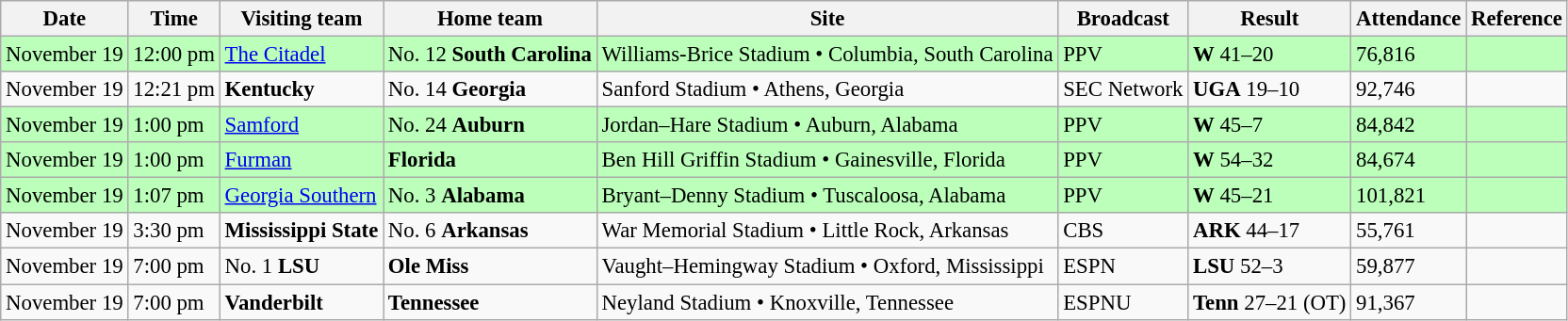<table class="wikitable" style="font-size:95%;">
<tr>
<th>Date</th>
<th>Time</th>
<th>Visiting team</th>
<th>Home team</th>
<th>Site</th>
<th>Broadcast</th>
<th>Result</th>
<th>Attendance</th>
<th class="unsortable">Reference</th>
</tr>
<tr bgcolor=Bbffbb>
<td>November 19</td>
<td>12:00 pm</td>
<td><a href='#'>The Citadel</a></td>
<td>No. 12 <strong>South Carolina</strong></td>
<td>Williams-Brice Stadium • Columbia, South Carolina</td>
<td>PPV</td>
<td><strong>W</strong> 41–20</td>
<td>76,816</td>
<td align="center"></td>
</tr>
<tr bgcolor=>
<td>November 19</td>
<td>12:21 pm</td>
<td><strong>Kentucky</strong></td>
<td>No. 14 <strong>Georgia</strong></td>
<td>Sanford Stadium • Athens, Georgia</td>
<td>SEC Network</td>
<td><strong>UGA</strong> 19–10</td>
<td>92,746</td>
<td align="center"></td>
</tr>
<tr bgcolor=Bbffbb>
<td>November 19</td>
<td>1:00 pm</td>
<td><a href='#'>Samford</a></td>
<td>No. 24 <strong>Auburn</strong></td>
<td>Jordan–Hare Stadium • Auburn, Alabama</td>
<td>PPV</td>
<td><strong>W</strong> 45–7</td>
<td>84,842</td>
<td align="center"></td>
</tr>
<tr bgcolor=Bbffbb>
<td>November 19</td>
<td>1:00 pm</td>
<td><a href='#'>Furman</a></td>
<td><strong>Florida</strong></td>
<td>Ben Hill Griffin Stadium • Gainesville, Florida</td>
<td>PPV</td>
<td><strong>W</strong> 54–32</td>
<td>84,674</td>
<td align="center"></td>
</tr>
<tr bgcolor=Bbffbb>
<td>November 19</td>
<td>1:07 pm</td>
<td><a href='#'>Georgia Southern</a></td>
<td>No. 3 <strong>Alabama</strong></td>
<td>Bryant–Denny Stadium • Tuscaloosa, Alabama</td>
<td>PPV</td>
<td><strong>W</strong> 45–21</td>
<td>101,821</td>
<td align="center"></td>
</tr>
<tr bgcolor=>
<td>November 19</td>
<td>3:30 pm</td>
<td><strong>Mississippi State</strong></td>
<td>No. 6 <strong>Arkansas</strong></td>
<td>War Memorial Stadium • Little Rock, Arkansas</td>
<td>CBS</td>
<td><strong>ARK</strong> 44–17</td>
<td>55,761</td>
<td align="center"></td>
</tr>
<tr bgcolor=>
<td>November 19</td>
<td>7:00 pm</td>
<td>No. 1 <strong>LSU</strong></td>
<td><strong>Ole Miss</strong></td>
<td>Vaught–Hemingway Stadium • Oxford, Mississippi</td>
<td>ESPN</td>
<td><strong>LSU</strong> 52–3</td>
<td>59,877</td>
<td align="center"></td>
</tr>
<tr bgcolor=>
<td>November 19</td>
<td>7:00 pm</td>
<td><strong>Vanderbilt</strong></td>
<td><strong>Tennessee</strong></td>
<td>Neyland Stadium • Knoxville, Tennessee</td>
<td>ESPNU</td>
<td><strong>Tenn</strong> 27–21 (OT)</td>
<td>91,367</td>
<td align="center"></td>
</tr>
</table>
